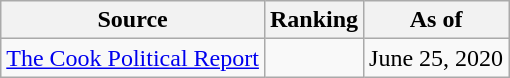<table class="wikitable" style="text-align:center">
<tr>
<th>Source</th>
<th>Ranking</th>
<th>As of</th>
</tr>
<tr>
<td><a href='#'>The Cook Political Report</a></td>
<td></td>
<td>June 25, 2020</td>
</tr>
</table>
